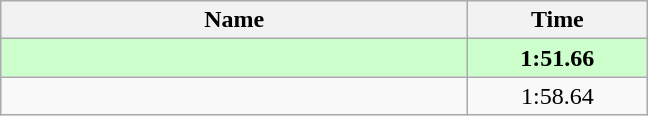<table class="wikitable" style="text-align:center;">
<tr>
<th style="width:19em">Name</th>
<th style="width:7em">Time</th>
</tr>
<tr bgcolor=ccffcc>
<td align=left><strong></strong></td>
<td><strong>1:51.66</strong></td>
</tr>
<tr>
<td align=left></td>
<td>1:58.64</td>
</tr>
</table>
